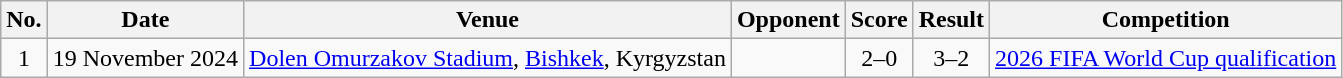<table class="wikitable sortable">
<tr>
<th scope="col">No.</th>
<th scope="col">Date</th>
<th scope="col">Venue</th>
<th scope="col">Opponent</th>
<th scope="col">Score</th>
<th scope="col">Result</th>
<th scope="col">Competition</th>
</tr>
<tr>
<td align="center">1</td>
<td>19 November 2024</td>
<td><a href='#'>Dolen Omurzakov Stadium</a>, <a href='#'>Bishkek</a>, Kyrgyzstan</td>
<td></td>
<td align="center">2–0</td>
<td align="center">3–2</td>
<td><a href='#'>2026 FIFA World Cup qualification</a></td>
</tr>
</table>
